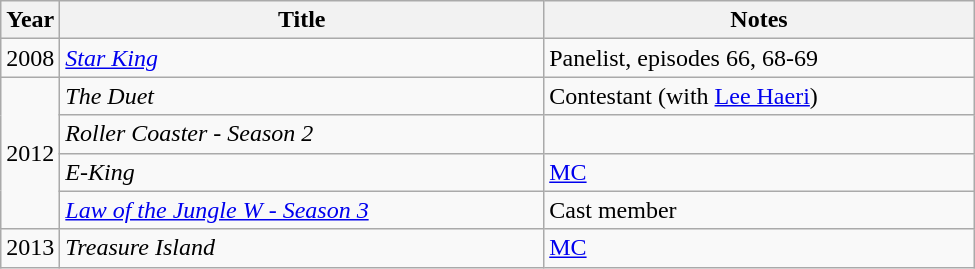<table class="wikitable" style="width:650px">
<tr>
<th width=10>Year</th>
<th>Title</th>
<th>Notes</th>
</tr>
<tr>
<td>2008</td>
<td><em><a href='#'>Star King</a></em></td>
<td>Panelist, episodes 66, 68-69</td>
</tr>
<tr>
<td rowspan="4">2012</td>
<td><em>The Duet</em></td>
<td>Contestant (with <a href='#'>Lee Haeri</a>)</td>
</tr>
<tr>
<td><em>Roller Coaster - Season 2</em></td>
<td></td>
</tr>
<tr>
<td><em>E-King</em></td>
<td><a href='#'>MC</a></td>
</tr>
<tr>
<td><em><a href='#'>Law of the Jungle W - Season 3</a></em></td>
<td>Cast member</td>
</tr>
<tr>
<td>2013</td>
<td><em>Treasure Island</em> </td>
<td><a href='#'>MC</a></td>
</tr>
</table>
